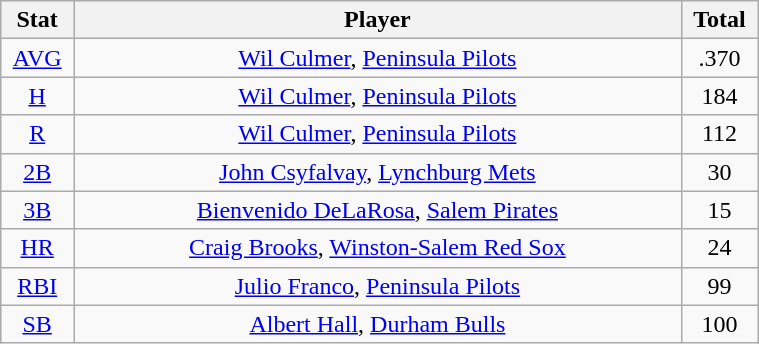<table class="wikitable" width="40%" style="text-align:center;">
<tr>
<th width="5%">Stat</th>
<th width="60%">Player</th>
<th width="5%">Total</th>
</tr>
<tr>
<td><a href='#'>AVG</a></td>
<td><a href='#'>Wil Culmer</a>, <a href='#'>Peninsula Pilots</a></td>
<td>.370</td>
</tr>
<tr>
<td><a href='#'>H</a></td>
<td><a href='#'>Wil Culmer</a>, <a href='#'>Peninsula Pilots</a></td>
<td>184</td>
</tr>
<tr>
<td><a href='#'>R</a></td>
<td><a href='#'>Wil Culmer</a>, <a href='#'>Peninsula Pilots</a></td>
<td>112</td>
</tr>
<tr>
<td><a href='#'>2B</a></td>
<td><a href='#'>John Csyfalvay</a>, <a href='#'>Lynchburg Mets</a></td>
<td>30</td>
</tr>
<tr>
<td><a href='#'>3B</a></td>
<td><a href='#'>Bienvenido DeLaRosa</a>, <a href='#'>Salem Pirates</a></td>
<td>15</td>
</tr>
<tr>
<td><a href='#'>HR</a></td>
<td><a href='#'>Craig Brooks</a>, <a href='#'>Winston-Salem Red Sox</a></td>
<td>24</td>
</tr>
<tr>
<td><a href='#'>RBI</a></td>
<td><a href='#'>Julio Franco</a>, <a href='#'>Peninsula Pilots</a></td>
<td>99</td>
</tr>
<tr>
<td><a href='#'>SB</a></td>
<td><a href='#'>Albert Hall</a>, <a href='#'>Durham Bulls</a></td>
<td>100</td>
</tr>
</table>
